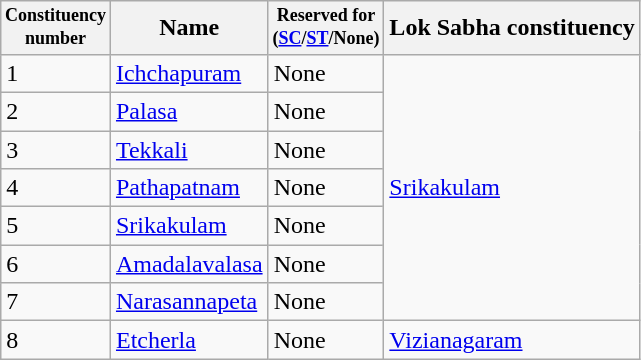<table class="wikitable sortable">
<tr>
<th width="50px" style="font-size:75%">Constituency number</th>
<th>Name</th>
<th style="font-size:75%">Reserved for<br>(<a href='#'>SC</a>/<a href='#'>ST</a>/None)</th>
<th>Lok Sabha constituency</th>
</tr>
<tr>
<td>1</td>
<td><a href='#'>Ichchapuram</a></td>
<td>None</td>
<td rowspan="7"><a href='#'>Srikakulam</a></td>
</tr>
<tr>
<td>2</td>
<td><a href='#'>Palasa</a></td>
<td>None</td>
</tr>
<tr>
<td>3</td>
<td><a href='#'>Tekkali</a></td>
<td>None</td>
</tr>
<tr>
<td>4</td>
<td><a href='#'>Pathapatnam</a></td>
<td>None</td>
</tr>
<tr>
<td>5</td>
<td><a href='#'>Srikakulam</a></td>
<td>None</td>
</tr>
<tr>
<td>6</td>
<td><a href='#'>Amadalavalasa</a></td>
<td>None</td>
</tr>
<tr>
<td>7</td>
<td><a href='#'>Narasannapeta</a></td>
<td>None</td>
</tr>
<tr>
<td>8</td>
<td><a href='#'>Etcherla</a></td>
<td>None</td>
<td><a href='#'>Vizianagaram</a></td>
</tr>
</table>
